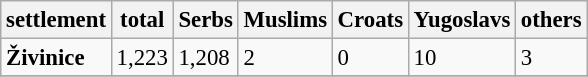<table class="wikitable" style="font-size:95%;">
<tr>
<th>settlement</th>
<th>total</th>
<th>Serbs</th>
<th>Muslims</th>
<th>Croats</th>
<th>Yugoslavs</th>
<th>others</th>
</tr>
<tr>
<td><strong>Živinice</strong></td>
<td>1,223</td>
<td>1,208</td>
<td>2</td>
<td>0</td>
<td>10</td>
<td>3</td>
</tr>
<tr>
</tr>
</table>
